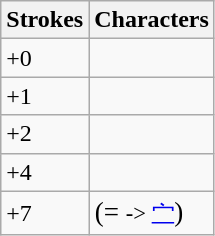<table class="wikitable">
<tr>
<th>Strokes</th>
<th>Characters</th>
</tr>
<tr --->
<td>+0</td>
<td style="font-size: large;"> </td>
</tr>
<tr --->
<td>+1</td>
<td style="font-size: large;"></td>
</tr>
<tr --->
<td>+2</td>
<td style="font-size: large;"> </td>
</tr>
<tr --->
<td>+4</td>
<td style="font-size: large;"> </td>
</tr>
<tr --->
<td>+7</td>
<td style="font-size: large;"> (= <small>-> <a href='#'>宀</a></small>)</td>
</tr>
</table>
